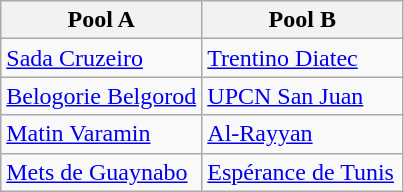<table class="wikitable">
<tr>
<th width=50%>Pool A</th>
<th width=50%>Pool B</th>
</tr>
<tr>
<td> <a href='#'>Sada Cruzeiro</a></td>
<td> <a href='#'>Trentino Diatec</a></td>
</tr>
<tr>
<td> <a href='#'>Belogorie Belgorod</a></td>
<td> <a href='#'>UPCN San Juan</a></td>
</tr>
<tr>
<td> <a href='#'>Matin Varamin</a></td>
<td> <a href='#'>Al-Rayyan</a></td>
</tr>
<tr>
<td> <a href='#'>Mets de Guaynabo</a></td>
<td> <a href='#'>Espérance de Tunis</a></td>
</tr>
</table>
